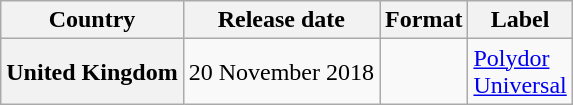<table class="wikitable plainrowheaders">
<tr>
<th scope="col">Country</th>
<th scope="col">Release date</th>
<th scope="col">Format</th>
<th scope="col">Label</th>
</tr>
<tr>
<th scope="row">United Kingdom</th>
<td>20 November 2018</td>
<td></td>
<td><a href='#'>Polydor</a><br><a href='#'>Universal</a></td>
</tr>
</table>
